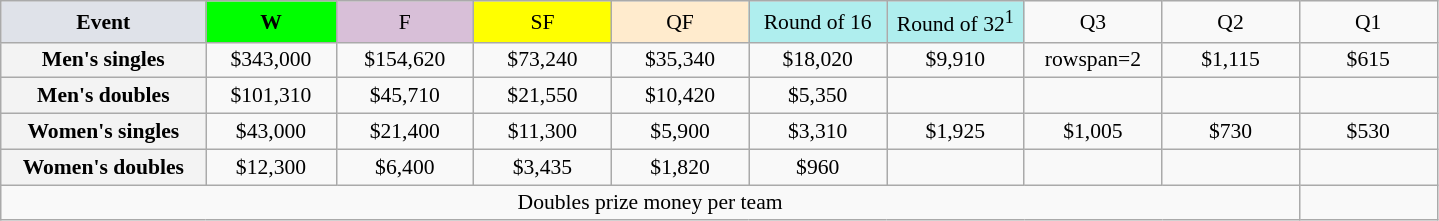<table class=wikitable style=font-size:90%;text-align:center>
<tr>
<td style="width:130px; background:#dfe2e9;"><strong>Event</strong></td>
<td style="width:80px; background:lime;"><strong>W</strong></td>
<td style="width:85px; background:thistle;">F</td>
<td style="width:85px; background:#ff0;">SF</td>
<td style="width:85px; background:#ffebcd;">QF</td>
<td style="width:85px; background:#afeeee;">Round of 16</td>
<td style="width:85px; background:#afeeee;">Round of 32<sup>1</sup></td>
<td width=85>Q3</td>
<td width=85>Q2</td>
<td width=85>Q1</td>
</tr>
<tr>
<td style="background:#f3f3f3;"><strong>Men's singles</strong></td>
<td>$343,000</td>
<td>$154,620</td>
<td>$73,240</td>
<td>$35,340</td>
<td>$18,020</td>
<td>$9,910</td>
<td>rowspan=2 </td>
<td>$1,115</td>
<td>$615</td>
</tr>
<tr>
<td style="background:#f3f3f3;"><strong>Men's doubles</strong></td>
<td>$101,310</td>
<td>$45,710</td>
<td>$21,550</td>
<td>$10,420</td>
<td>$5,350</td>
<td></td>
<td></td>
<td></td>
</tr>
<tr>
<td style="background:#f3f3f3;"><strong>Women's singles</strong></td>
<td>$43,000</td>
<td>$21,400</td>
<td>$11,300</td>
<td>$5,900</td>
<td>$3,310</td>
<td>$1,925</td>
<td>$1,005</td>
<td>$730</td>
<td>$530</td>
</tr>
<tr>
<td style="background:#f3f3f3;"><strong>Women's doubles</strong></td>
<td>$12,300</td>
<td>$6,400</td>
<td>$3,435</td>
<td>$1,820</td>
<td>$960</td>
<td></td>
<td></td>
<td></td>
<td></td>
</tr>
<tr>
<td colspan=9>Doubles prize money per team</td>
</tr>
</table>
